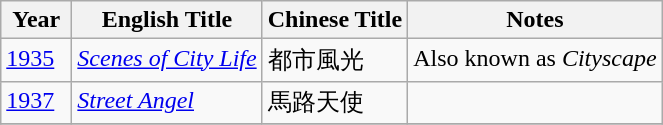<table class="wikitable">
<tr>
<th align="left" valign="top" width="40">Year</th>
<th align="left" valign="top">English Title</th>
<th align="left" valign="top">Chinese Title</th>
<th align="left" valign="top">Notes</th>
</tr>
<tr>
<td align="left" valign="top"><a href='#'>1935</a></td>
<td align="left" valign="top"><em><a href='#'>Scenes of City Life</a></em></td>
<td align="left" valign="top">都市風光</td>
<td align="left" valign="top">Also known as <em>Cityscape</em></td>
</tr>
<tr>
<td align="left" valign="top"><a href='#'>1937</a></td>
<td align="left" valign="top"><em><a href='#'>Street Angel</a></em></td>
<td align="left" valign="top">馬路天使</td>
<td align="left" valign="top"></td>
</tr>
<tr>
</tr>
</table>
